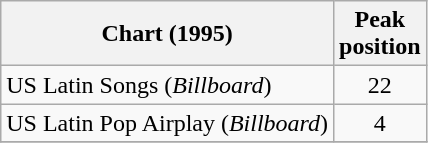<table class="wikitable">
<tr>
<th>Chart (1995)</th>
<th>Peak<br>position</th>
</tr>
<tr>
<td>US Latin Songs (<em>Billboard</em>)</td>
<td align="center">22</td>
</tr>
<tr>
<td>US Latin Pop Airplay (<em>Billboard</em>)</td>
<td align="center">4</td>
</tr>
<tr>
</tr>
</table>
